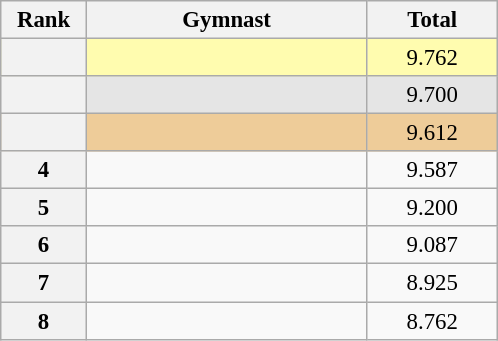<table class="wikitable sortable" style="text-align:center; font-size:95%">
<tr>
<th scope="col" style="width:50px;">Rank</th>
<th scope="col" style="width:180px;">Gymnast</th>
<th scope="col" style="width:80px;">Total</th>
</tr>
<tr style="background:#fffcaf;">
<th scope=row style="text-align:center"></th>
<td style="text-align:left;"></td>
<td>9.762</td>
</tr>
<tr style="background:#e5e5e5;">
<th scope=row style="text-align:center"></th>
<td style="text-align:left;"></td>
<td>9.700</td>
</tr>
<tr style="background:#ec9;">
<th scope=row style="text-align:center"></th>
<td style="text-align:left;"></td>
<td>9.612</td>
</tr>
<tr>
<th scope=row style="text-align:center">4</th>
<td style="text-align:left;"></td>
<td>9.587</td>
</tr>
<tr>
<th scope=row style="text-align:center">5</th>
<td style="text-align:left;"></td>
<td>9.200</td>
</tr>
<tr>
<th scope=row style="text-align:center">6</th>
<td style="text-align:left;"></td>
<td>9.087</td>
</tr>
<tr>
<th scope=row style="text-align:center">7</th>
<td style="text-align:left;"></td>
<td>8.925</td>
</tr>
<tr>
<th scope=row style="text-align:center">8</th>
<td style="text-align:left;"></td>
<td>8.762</td>
</tr>
</table>
